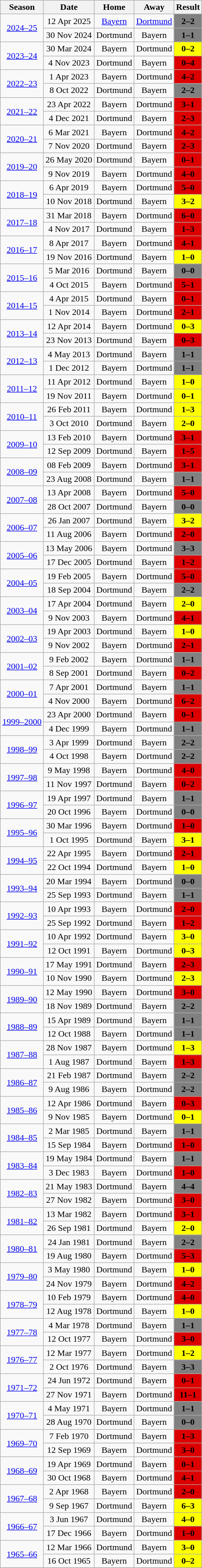<table class="wikitable" style="text-align:center;">
<tr>
<th>Season</th>
<th>Date</th>
<th>Home</th>
<th>Away</th>
<th>Result</th>
</tr>
<tr>
<td rowspan=2><a href='#'>2024–25</a></td>
<td>12 Apr 2025</td>
<td><a href='#'>Bayern</a></td>
<td><a href='#'>Dortmund</a></td>
<td bgcolor=808080><span><strong>2–2</strong></span></td>
</tr>
<tr>
<td>30 Nov 2024</td>
<td>Dortmund</td>
<td>Bayern</td>
<td bgcolor=808080><span><strong>1–1</strong></span></td>
</tr>
<tr>
<td rowspan=2><a href='#'>2023–24</a></td>
<td>30 Mar 2024</td>
<td>Bayern</td>
<td>Dortmund</td>
<td bgcolor=FFFF00><span><strong>0–2</strong></span></td>
</tr>
<tr>
<td>4 Nov 2023</td>
<td>Dortmund</td>
<td>Bayern</td>
<td bgcolor=DD0000><span><strong>0–4</strong></span></td>
</tr>
<tr>
<td rowspan=2><a href='#'>2022–23</a></td>
<td>1 Apr 2023</td>
<td>Bayern</td>
<td>Dortmund</td>
<td bgcolor=DD0000><span><strong>4–2</strong></span></td>
</tr>
<tr>
<td>8 Oct 2022</td>
<td>Dortmund</td>
<td>Bayern</td>
<td bgcolor=808080><span><strong>2–2</strong></span></td>
</tr>
<tr>
<td rowspan=2><a href='#'>2021–22</a></td>
<td>23 Apr 2022</td>
<td>Bayern</td>
<td>Dortmund</td>
<td bgcolor=DD0000><span><strong>3–1</strong></span></td>
</tr>
<tr>
<td>4 Dec 2021</td>
<td>Dortmund</td>
<td>Bayern</td>
<td bgcolor=DD0000><span><strong>2–3</strong></span></td>
</tr>
<tr>
<td rowspan=2><a href='#'>2020–21</a></td>
<td>6 Mar 2021</td>
<td>Bayern</td>
<td>Dortmund</td>
<td bgcolor=DD0000><span><strong>4–2</strong></span></td>
</tr>
<tr>
<td>7 Nov 2020</td>
<td>Dortmund</td>
<td>Bayern</td>
<td bgcolor=DD0000><span><strong>2–3</strong></span></td>
</tr>
<tr>
<td rowspan=2><a href='#'>2019–20</a></td>
<td>26 May 2020</td>
<td>Dortmund</td>
<td>Bayern</td>
<td bgcolor=DD0000><span><strong>0–1</strong></span></td>
</tr>
<tr>
<td>9 Nov 2019</td>
<td>Bayern</td>
<td>Dortmund</td>
<td bgcolor=DD0000><span><strong>4–0</strong></span></td>
</tr>
<tr>
<td rowspan=2><a href='#'>2018–19</a></td>
<td>6 Apr 2019</td>
<td>Bayern</td>
<td>Dortmund</td>
<td bgcolor=DD0000><span><strong>5–0</strong></span></td>
</tr>
<tr>
<td>10 Nov 2018</td>
<td>Dortmund</td>
<td>Bayern</td>
<td bgcolor=FFFF00><span><strong>3–2</strong></span></td>
</tr>
<tr>
<td rowspan=2><a href='#'>2017–18</a></td>
<td>31 Mar 2018</td>
<td>Bayern</td>
<td>Dortmund</td>
<td bgcolor=DD0000><span><strong>6–0</strong></span></td>
</tr>
<tr>
<td>4 Nov 2017</td>
<td>Dortmund</td>
<td>Bayern</td>
<td bgcolor=DD0000><span><strong>1–3</strong></span></td>
</tr>
<tr>
<td rowspan=2><a href='#'>2016–17</a></td>
<td>8 Apr 2017</td>
<td>Bayern</td>
<td>Dortmund</td>
<td bgcolor=DD0000><span><strong>4–1</strong></span></td>
</tr>
<tr>
<td>19 Nov 2016</td>
<td>Dortmund</td>
<td>Bayern</td>
<td bgcolor=FFFF00><span><strong>1–0</strong></span></td>
</tr>
<tr>
<td rowspan=2><a href='#'>2015–16</a></td>
<td>5 Mar 2016</td>
<td>Dortmund</td>
<td>Bayern</td>
<td bgcolor=808080><span><strong>0–0</strong></span></td>
</tr>
<tr>
<td>4 Oct 2015</td>
<td>Bayern</td>
<td>Dortmund</td>
<td bgcolor=DD0000><span><strong>5–1</strong></span></td>
</tr>
<tr>
<td rowspan=2><a href='#'>2014–15</a></td>
<td>4 Apr 2015</td>
<td>Dortmund</td>
<td>Bayern</td>
<td bgcolor=DD0000><span><strong>0–1</strong></span></td>
</tr>
<tr>
<td>1 Nov 2014</td>
<td>Bayern</td>
<td>Dortmund</td>
<td bgcolor=DD0000><span><strong>2–1</strong></span></td>
</tr>
<tr>
<td rowspan=2><a href='#'>2013–14</a></td>
<td>12 Apr 2014</td>
<td>Bayern</td>
<td>Dortmund</td>
<td bgcolor=FFFF00><span><strong>0–3</strong></span></td>
</tr>
<tr>
<td>23 Nov 2013</td>
<td>Dortmund</td>
<td>Bayern</td>
<td bgcolor=DD0000><span><strong>0–3</strong></span></td>
</tr>
<tr>
<td rowspan=2><a href='#'>2012–13</a></td>
<td>4 May 2013</td>
<td>Dortmund</td>
<td>Bayern</td>
<td bgcolor=808080><span><strong>1–1</strong></span></td>
</tr>
<tr>
<td>1 Dec 2012</td>
<td>Bayern</td>
<td>Dortmund</td>
<td bgcolor=808080><span><strong>1–1</strong></span></td>
</tr>
<tr>
<td rowspan=2><a href='#'>2011–12</a></td>
<td>11 Apr 2012</td>
<td>Dortmund</td>
<td>Bayern</td>
<td bgcolor=FFFF00><span><strong>1–0</strong></span></td>
</tr>
<tr>
<td>19 Nov 2011</td>
<td>Bayern</td>
<td>Dortmund</td>
<td bgcolor=FFFF00><span><strong>0–1</strong></span></td>
</tr>
<tr>
<td rowspan=2><a href='#'>2010–11</a></td>
<td>26 Feb 2011</td>
<td>Bayern</td>
<td>Dortmund</td>
<td bgcolor=FFFF00><span><strong>1–3</strong></span></td>
</tr>
<tr>
<td>3 Oct 2010</td>
<td>Dortmund</td>
<td>Bayern</td>
<td bgcolor=FFFF00><span><strong>2–0</strong></span></td>
</tr>
<tr>
<td rowspan=2><a href='#'>2009–10</a></td>
<td>13 Feb 2010</td>
<td>Bayern</td>
<td>Dortmund</td>
<td bgcolor=DD0000><span><strong>3–1</strong></span></td>
</tr>
<tr>
<td>12 Sep 2009</td>
<td>Dortmund</td>
<td>Bayern</td>
<td bgcolor=DD0000><span><strong>1–5</strong></span></td>
</tr>
<tr>
<td rowspan=2><a href='#'>2008–09</a></td>
<td>08 Feb 2009</td>
<td>Bayern</td>
<td>Dortmund</td>
<td bgcolor=DD0000><span><strong>3–1</strong></span></td>
</tr>
<tr>
<td>23 Aug 2008</td>
<td>Dortmund</td>
<td>Bayern</td>
<td bgcolor=808080><span><strong>1–1</strong></span></td>
</tr>
<tr>
<td rowspan=2><a href='#'>2007–08</a></td>
<td>13 Apr 2008</td>
<td>Bayern</td>
<td>Dortmund</td>
<td bgcolor=DD0000><span><strong>5–0</strong></span></td>
</tr>
<tr>
<td>28 Oct 2007</td>
<td>Dortmund</td>
<td>Bayern</td>
<td bgcolor=808080><span><strong>0–0</strong></span></td>
</tr>
<tr>
<td rowspan=2><a href='#'>2006–07</a></td>
<td>26 Jan 2007</td>
<td>Dortmund</td>
<td>Bayern</td>
<td bgcolor=FFFF00><span><strong>3–2</strong></span></td>
</tr>
<tr>
<td>11 Aug 2006</td>
<td>Bayern</td>
<td>Dortmund</td>
<td bgcolor=DD0000><span><strong>2–0</strong></span></td>
</tr>
<tr>
<td rowspan=2><a href='#'>2005–06</a></td>
<td>13 May 2006</td>
<td>Bayern</td>
<td>Dortmund</td>
<td bgcolor=808080><span><strong>3–3</strong></span></td>
</tr>
<tr>
<td>17 Dec 2005</td>
<td>Dortmund</td>
<td>Bayern</td>
<td bgcolor=DD0000><span><strong>1–2</strong></span></td>
</tr>
<tr>
<td rowspan=2><a href='#'>2004–05</a></td>
<td>19 Feb 2005</td>
<td>Bayern</td>
<td>Dortmund</td>
<td bgcolor=DD0000><span><strong>5–0</strong></span></td>
</tr>
<tr>
<td>18 Sep 2004</td>
<td>Dortmund</td>
<td>Bayern</td>
<td bgcolor=808080><span><strong>2–2</strong></span></td>
</tr>
<tr>
<td rowspan=2><a href='#'>2003–04</a></td>
<td>17 Apr 2004</td>
<td>Dortmund</td>
<td>Bayern</td>
<td bgcolor=FFFF00><span><strong>2–0</strong></span></td>
</tr>
<tr>
<td>9 Nov 2003</td>
<td>Bayern</td>
<td>Dortmund</td>
<td bgcolor=DD0000><span><strong>4–1</strong></span></td>
</tr>
<tr>
<td rowspan=2><a href='#'>2002–03</a></td>
<td>19 Apr 2003</td>
<td>Dortmund</td>
<td>Bayern</td>
<td bgcolor=FFFF00><span><strong>1–0</strong></span></td>
</tr>
<tr>
<td>9 Nov 2002</td>
<td>Bayern</td>
<td>Dortmund</td>
<td bgcolor=DD0000><span><strong>2–1</strong></span></td>
</tr>
<tr>
<td rowspan=2><a href='#'>2001–02</a></td>
<td>9 Feb 2002</td>
<td>Bayern</td>
<td>Dortmund</td>
<td bgcolor=808080><span><strong>1–1</strong></span></td>
</tr>
<tr>
<td>8 Sep 2001</td>
<td>Dortmund</td>
<td>Bayern</td>
<td bgcolor=DD0000><span><strong>0–2</strong></span></td>
</tr>
<tr>
<td rowspan=2><a href='#'>2000–01</a></td>
<td>7 Apr 2001</td>
<td>Dortmund</td>
<td>Bayern</td>
<td bgcolor=808080><span><strong>1–1</strong></span></td>
</tr>
<tr>
<td>4 Nov 2000</td>
<td>Bayern</td>
<td>Dortmund</td>
<td bgcolor=DD0000><span><strong>6–2</strong></span></td>
</tr>
<tr>
<td rowspan=2><a href='#'>1999–2000</a></td>
<td>23 Apr 2000</td>
<td>Dortmund</td>
<td>Bayern</td>
<td bgcolor=DD0000><span><strong>0–1</strong></span></td>
</tr>
<tr>
<td>4 Dec 1999</td>
<td>Bayern</td>
<td>Dortmund</td>
<td bgcolor=808080><span><strong>1–1</strong></span></td>
</tr>
<tr>
<td rowspan=2><a href='#'>1998–99</a></td>
<td>3 Apr 1999</td>
<td>Dortmund</td>
<td>Bayern</td>
<td bgcolor=808080><span><strong>2–2</strong></span></td>
</tr>
<tr>
<td>4 Oct 1998</td>
<td>Bayern</td>
<td>Dortmund</td>
<td bgcolor=808080><span><strong>2–2</strong></span></td>
</tr>
<tr>
<td rowspan=2><a href='#'>1997–98</a></td>
<td>9 May 1998</td>
<td>Bayern</td>
<td>Dortmund</td>
<td bgcolor=DD0000><span><strong>4–0</strong></span></td>
</tr>
<tr>
<td>11 Nov 1997</td>
<td>Dortmund</td>
<td>Bayern</td>
<td bgcolor=DD0000><span><strong>0–2</strong></span></td>
</tr>
<tr>
<td rowspan=2><a href='#'>1996–97</a></td>
<td>19 Apr 1997</td>
<td>Dortmund</td>
<td>Bayern</td>
<td bgcolor=808080><span><strong>1–1</strong></span></td>
</tr>
<tr>
<td>20 Oct 1996</td>
<td>Bayern</td>
<td>Dortmund</td>
<td bgcolor=808080><span><strong>0–0</strong></span></td>
</tr>
<tr>
<td rowspan=2><a href='#'>1995–96</a></td>
<td>30 Mar 1996</td>
<td>Bayern</td>
<td>Dortmund</td>
<td bgcolor=DD0000><span><strong>1–0</strong></span></td>
</tr>
<tr>
<td>1 Oct 1995</td>
<td>Dortmund</td>
<td>Bayern</td>
<td bgcolor=FFFF00><span><strong>3–1</strong></span></td>
</tr>
<tr>
<td rowspan=2><a href='#'>1994–95</a></td>
<td>22 Apr 1995</td>
<td>Bayern</td>
<td>Dortmund</td>
<td bgcolor=DD0000><span><strong>2–1</strong></span></td>
</tr>
<tr>
<td>22 Oct 1994</td>
<td>Dortmund</td>
<td>Bayern</td>
<td bgcolor=FFFF00><span><strong>1–0</strong></span></td>
</tr>
<tr>
<td rowspan=2><a href='#'>1993–94</a></td>
<td>20 Mar 1994</td>
<td>Bayern</td>
<td>Dortmund</td>
<td bgcolor=808080><span><strong>0–0</strong></span></td>
</tr>
<tr>
<td>25 Sep 1993</td>
<td>Dortmund</td>
<td>Bayern</td>
<td bgcolor=808080><span><strong>1–1</strong></span></td>
</tr>
<tr>
<td rowspan=2><a href='#'>1992–93</a></td>
<td>10 Apr 1993</td>
<td>Bayern</td>
<td>Dortmund</td>
<td bgcolor=DD0000><span><strong>2–0</strong></span></td>
</tr>
<tr>
<td>25 Sep 1992</td>
<td>Dortmund</td>
<td>Bayern</td>
<td bgcolor=DD0000><span><strong>1–2</strong></span></td>
</tr>
<tr>
<td rowspan=2><a href='#'>1991–92</a></td>
<td>10 Apr 1992</td>
<td>Dortmund</td>
<td>Bayern</td>
<td bgcolor=FFFF00><span><strong>3–0</strong></span></td>
</tr>
<tr>
<td>12 Oct 1991</td>
<td>Bayern</td>
<td>Dortmund</td>
<td bgcolor=FFFF00><span><strong>0–3</strong></span></td>
</tr>
<tr>
<td rowspan=2><a href='#'>1990–91</a></td>
<td>17 May 1991</td>
<td>Dortmund</td>
<td>Bayern</td>
<td bgcolor=DD0000><span><strong>2–3</strong></span></td>
</tr>
<tr>
<td>10 Nov 1990</td>
<td>Bayern</td>
<td>Dortmund</td>
<td bgcolor=FFFF00><span><strong>2–3</strong></span></td>
</tr>
<tr>
<td rowspan=2><a href='#'>1989–90</a></td>
<td>12 May 1990</td>
<td>Bayern</td>
<td>Dortmund</td>
<td bgcolor=DD0000><span><strong>3–0</strong></span></td>
</tr>
<tr>
<td>18 Nov 1989</td>
<td>Dortmund</td>
<td>Bayern</td>
<td bgcolor=808080><span><strong>2–2</strong></span></td>
</tr>
<tr>
<td rowspan=2><a href='#'>1988–89</a></td>
<td>15 Apr 1989</td>
<td>Dortmund</td>
<td>Bayern</td>
<td bgcolor=808080><span><strong>1–1</strong></span></td>
</tr>
<tr>
<td>12 Oct 1988</td>
<td>Bayern</td>
<td>Dortmund</td>
<td bgcolor=808080><span><strong>1–1</strong></span></td>
</tr>
<tr>
<td rowspan=2><a href='#'>1987–88</a></td>
<td>28 Nov 1987</td>
<td>Bayern</td>
<td>Dortmund</td>
<td bgcolor=FFFF00><span><strong>1–3</strong></span></td>
</tr>
<tr>
<td>1 Aug 1987</td>
<td>Dortmund</td>
<td>Bayern</td>
<td bgcolor=DD0000><span><strong>1–3</strong></span></td>
</tr>
<tr>
<td rowspan=2><a href='#'>1986–87</a></td>
<td>21 Feb 1987</td>
<td>Dortmund</td>
<td>Bayern</td>
<td bgcolor=808080><span><strong>2–2</strong></span></td>
</tr>
<tr>
<td>9 Aug 1986</td>
<td>Bayern</td>
<td>Dortmund</td>
<td bgcolor=808080><span><strong>2–2</strong></span></td>
</tr>
<tr>
<td rowspan=2><a href='#'>1985–86</a></td>
<td>12 Apr 1986</td>
<td>Dortmund</td>
<td>Bayern</td>
<td bgcolor=DD0000><span><strong>0–3</strong></span></td>
</tr>
<tr>
<td>9 Nov 1985</td>
<td>Bayern</td>
<td>Dortmund</td>
<td bgcolor=FFFF00><span><strong>0–1</strong></span></td>
</tr>
<tr>
<td rowspan=2><a href='#'>1984–85</a></td>
<td>2 Mar 1985</td>
<td>Dortmund</td>
<td>Bayern</td>
<td bgcolor=808080><span><strong>1–1</strong></span></td>
</tr>
<tr>
<td>15 Sep 1984</td>
<td>Bayern</td>
<td>Dortmund</td>
<td bgcolor=DD0000><span><strong>1–0</strong></span></td>
</tr>
<tr>
<td rowspan=2><a href='#'>1983–84</a></td>
<td>19 May 1984</td>
<td>Dortmund</td>
<td>Bayern</td>
<td bgcolor=808080><span><strong>1–1</strong></span></td>
</tr>
<tr>
<td>3 Dec 1983</td>
<td>Bayern</td>
<td>Dortmund</td>
<td bgcolor=DD0000><span><strong>1–0</strong></span></td>
</tr>
<tr>
<td rowspan=2><a href='#'>1982–83</a></td>
<td>21 May 1983</td>
<td>Dortmund</td>
<td>Bayern</td>
<td bgcolor=808080><span><strong>4–4</strong></span></td>
</tr>
<tr>
<td>27 Nov 1982</td>
<td>Bayern</td>
<td>Dortmund</td>
<td bgcolor=DD0000><span><strong>3–0</strong></span></td>
</tr>
<tr>
<td rowspan=2><a href='#'>1981–82</a></td>
<td>13 Mar 1982</td>
<td>Bayern</td>
<td>Dortmund</td>
<td bgcolor=DD0000><span><strong>3–1</strong></span></td>
</tr>
<tr>
<td>26 Sep 1981</td>
<td>Dortmund</td>
<td>Bayern</td>
<td bgcolor=FFFF00><span><strong>2–0</strong></span></td>
</tr>
<tr>
<td rowspan=2><a href='#'>1980–81</a></td>
<td>24 Jan 1981</td>
<td>Dortmund</td>
<td>Bayern</td>
<td bgcolor=808080><span><strong>2–2</strong></span></td>
</tr>
<tr>
<td>19 Aug 1980</td>
<td>Bayern</td>
<td>Dortmund</td>
<td bgcolor=DD0000><span><strong>5–3</strong></span></td>
</tr>
<tr>
<td rowspan=2><a href='#'>1979–80</a></td>
<td>3 May 1980</td>
<td>Dortmund</td>
<td>Bayern</td>
<td bgcolor=FFFF00><span><strong>1–0</strong></span></td>
</tr>
<tr>
<td>24 Nov 1979</td>
<td>Bayern</td>
<td>Dortmund</td>
<td bgcolor=DD0000><span><strong>4–2</strong></span></td>
</tr>
<tr>
<td rowspan=2><a href='#'>1978–79</a></td>
<td>10 Feb 1979</td>
<td>Bayern</td>
<td>Dortmund</td>
<td bgcolor=DD0000><span><strong>4–0</strong></span></td>
</tr>
<tr>
<td>12 Aug 1978</td>
<td>Dortmund</td>
<td>Bayern</td>
<td bgcolor=FFFF00><span><strong>1–0</strong></span></td>
</tr>
<tr>
<td rowspan=2><a href='#'>1977–78</a></td>
<td>4 Mar 1978</td>
<td>Dortmund</td>
<td>Bayern</td>
<td bgcolor=808080><span><strong>1–1</strong></span></td>
</tr>
<tr>
<td>12 Oct 1977</td>
<td>Bayern</td>
<td>Dortmund</td>
<td bgcolor=DD0000><span><strong>3–0</strong></span></td>
</tr>
<tr>
<td rowspan=2><a href='#'>1976–77</a></td>
<td>12 Mar 1977</td>
<td>Bayern</td>
<td>Dortmund</td>
<td bgcolor=FFFF00><span><strong>1–2</strong></span></td>
</tr>
<tr>
<td>2 Oct 1976</td>
<td>Dortmund</td>
<td>Bayern</td>
<td bgcolor=808080><span><strong>3–3</strong></span></td>
</tr>
<tr>
<td rowspan=2><a href='#'>1971–72</a></td>
<td>24 Jun 1972</td>
<td>Dortmund</td>
<td>Bayern</td>
<td bgcolor=DD0000><span><strong>0–1</strong></span></td>
</tr>
<tr>
<td>27 Nov 1971</td>
<td>Bayern</td>
<td>Dortmund</td>
<td bgcolor=DD0000><span><strong>11–1</strong></span></td>
</tr>
<tr>
<td rowspan=2><a href='#'>1970–71</a></td>
<td>4 May 1971</td>
<td>Bayern</td>
<td>Dortmund</td>
<td bgcolor=808080><span><strong>1–1</strong></span></td>
</tr>
<tr>
<td>28 Aug 1970</td>
<td>Dortmund</td>
<td>Bayern</td>
<td bgcolor=808080><span><strong>0–0</strong></span></td>
</tr>
<tr>
<td rowspan=2><a href='#'>1969–70</a></td>
<td>7 Feb 1970</td>
<td>Dortmund</td>
<td>Bayern</td>
<td bgcolor=DD0000><span><strong>1–3</strong></span></td>
</tr>
<tr>
<td>12 Sep 1969</td>
<td>Bayern</td>
<td>Dortmund</td>
<td bgcolor=DD0000><span><strong>3–0</strong></span></td>
</tr>
<tr>
<td rowspan=2><a href='#'>1968–69</a></td>
<td>19 Apr 1969</td>
<td>Dortmund</td>
<td>Bayern</td>
<td bgcolor=DD0000><span><strong>0–1</strong></span></td>
</tr>
<tr>
<td>30 Oct 1968</td>
<td>Bayern</td>
<td>Dortmund</td>
<td bgcolor=DD0000><span><strong>4–1</strong></span></td>
</tr>
<tr>
<td rowspan=2><a href='#'>1967–68</a></td>
<td>2 Apr 1968</td>
<td>Bayern</td>
<td>Dortmund</td>
<td bgcolor=DD0000><span><strong>2–0</strong></span></td>
</tr>
<tr>
<td>9 Sep 1967</td>
<td>Dortmund</td>
<td>Bayern</td>
<td bgcolor=FFFF00><span><strong>6–3</strong></span></td>
</tr>
<tr>
<td rowspan=2><a href='#'>1966–67</a></td>
<td>3 Jun 1967</td>
<td>Dortmund</td>
<td>Bayern</td>
<td bgcolor=FFFF00><span><strong>4–0</strong></span></td>
</tr>
<tr>
<td>17 Dec 1966</td>
<td>Bayern</td>
<td>Dortmund</td>
<td bgcolor=DD0000><span><strong>1–0</strong></span></td>
</tr>
<tr>
<td rowspan=2><a href='#'>1965–66</a></td>
<td>12 Mar 1966</td>
<td>Dortmund</td>
<td>Bayern</td>
<td bgcolor=FFFF00><span><strong>3–0</strong></span></td>
</tr>
<tr>
<td>16 Oct 1965</td>
<td>Bayern</td>
<td>Dortmund</td>
<td bgcolor=FFFF00><span><strong>0–2</strong></span></td>
</tr>
<tr>
</tr>
</table>
